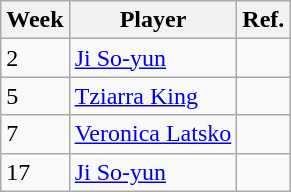<table class="wikitable">
<tr>
<th>Week</th>
<th>Player</th>
<th>Ref.</th>
</tr>
<tr>
<td>2</td>
<td> <a href='#'>Ji So-yun</a></td>
<td></td>
</tr>
<tr>
<td>5</td>
<td> <a href='#'>Tziarra King</a></td>
<td></td>
</tr>
<tr>
<td>7</td>
<td> <a href='#'>Veronica Latsko</a></td>
<td></td>
</tr>
<tr>
<td>17</td>
<td> <a href='#'>Ji So-yun</a></td>
<td></td>
</tr>
</table>
